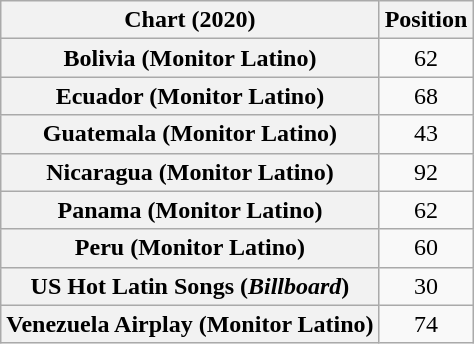<table class="wikitable sortable plainrowheaders" style="text-align:center">
<tr>
<th scope="col">Chart (2020)</th>
<th scope="col">Position</th>
</tr>
<tr>
<th scope="row">Bolivia (Monitor Latino)</th>
<td>62</td>
</tr>
<tr>
<th scope="row">Ecuador (Monitor Latino)</th>
<td>68</td>
</tr>
<tr>
<th scope="row">Guatemala (Monitor Latino)</th>
<td>43</td>
</tr>
<tr>
<th scope="row">Nicaragua (Monitor Latino)</th>
<td>92</td>
</tr>
<tr>
<th scope="row">Panama (Monitor Latino)</th>
<td>62</td>
</tr>
<tr>
<th scope="row">Peru (Monitor Latino)</th>
<td>60</td>
</tr>
<tr>
<th scope="row">US Hot Latin Songs (<em>Billboard</em>)</th>
<td>30</td>
</tr>
<tr>
<th scope="row">Venezuela Airplay (Monitor Latino)</th>
<td>74</td>
</tr>
</table>
